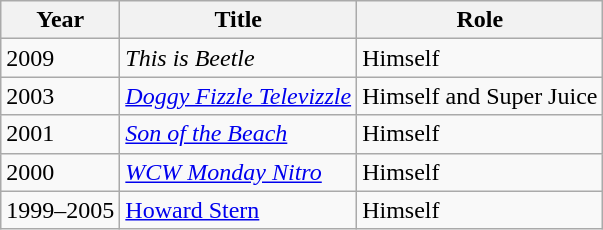<table class="wikitable">
<tr>
<th>Year</th>
<th>Title</th>
<th>Role</th>
</tr>
<tr>
<td>2009</td>
<td><em>This is Beetle</em></td>
<td>Himself</td>
</tr>
<tr>
<td>2003</td>
<td><em><a href='#'>Doggy Fizzle Televizzle</a></em></td>
<td>Himself and Super Juice</td>
</tr>
<tr>
<td>2001</td>
<td><em><a href='#'>Son of the Beach</a></em></td>
<td>Himself</td>
</tr>
<tr>
<td>2000</td>
<td><em><a href='#'>WCW Monday Nitro</a></em></td>
<td>Himself</td>
</tr>
<tr>
<td>1999–2005</td>
<td><a href='#'>Howard Stern</a></td>
<td>Himself</td>
</tr>
</table>
